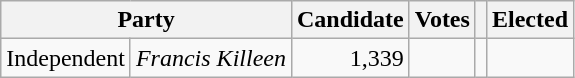<table class="wikitable">
<tr>
<th colspan="2">Party</th>
<th>Candidate</th>
<th>Votes</th>
<th></th>
<th>Elected</th>
</tr>
<tr>
<td>Independent</td>
<td><em>Francis Killeen</em></td>
<td align="right">1,339</td>
<td></td>
<td align="center"><br>


</td>
</tr>
</table>
